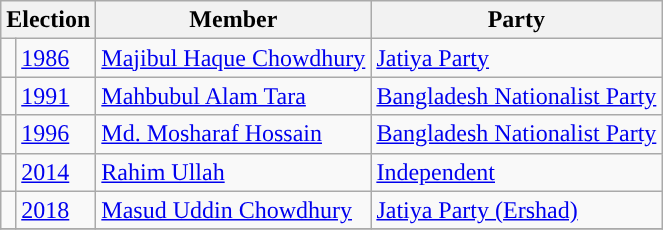<table class="wikitable">
<tr>
<th colspan="2">Election</th>
<th>Member</th>
<th>Party</th>
</tr>
<tr>
<td style="background-color:"></td>
<td><a href='#'>1986</a></td>
<td><a href='#'>Majibul Haque Chowdhury</a></td>
<td><a href='#'>Jatiya Party</a></td>
</tr>
<tr>
<td style="background-color:"></td>
<td><a href='#'>1991</a></td>
<td><a href='#'>Mahbubul Alam Tara</a></td>
<td><a href='#'>Bangladesh Nationalist Party</a></td>
</tr>
<tr>
<td style="background-color:"></td>
<td><a href='#'>1996</a></td>
<td><a href='#'>Md. Mosharaf Hossain</a></td>
<td><a href='#'>Bangladesh Nationalist Party</a></td>
</tr>
<tr>
<td style="background-color:"></td>
<td><a href='#'>2014</a></td>
<td><a href='#'>Rahim Ullah</a></td>
<td><a href='#'>Independent</a></td>
</tr>
<tr>
<td style="background-color:"></td>
<td><a href='#'>2018</a></td>
<td><a href='#'>Masud Uddin Chowdhury</a></td>
<td><a href='#'>Jatiya Party (Ershad)</a></td>
</tr>
<tr>
</tr>
</table>
